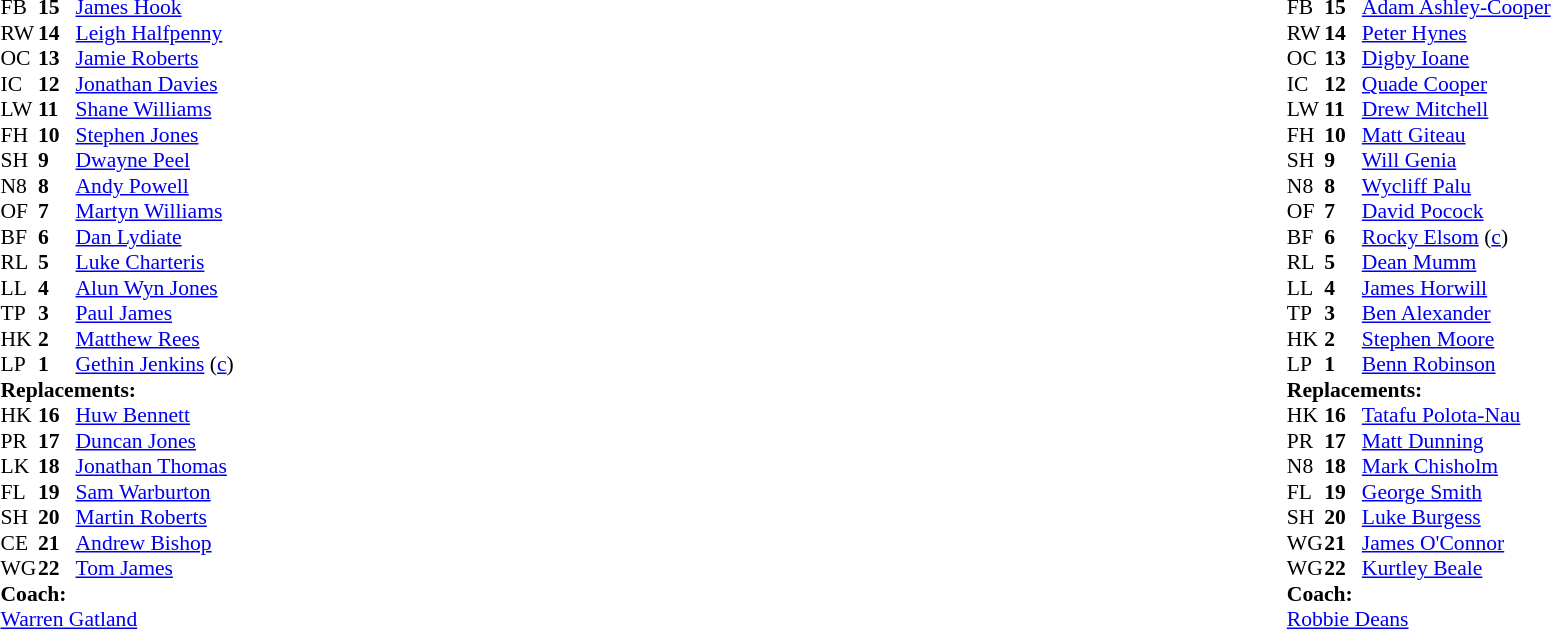<table style="width:100%;">
<tr>
<td style="vertical-align:top; width:50%;"><br><table style="font-size: 90%" cellspacing="0" cellpadding="0">
<tr>
<th width="25"></th>
<th width="25"></th>
</tr>
<tr>
<td>FB</td>
<td><strong>15</strong></td>
<td><a href='#'>James Hook</a></td>
</tr>
<tr>
<td>RW</td>
<td><strong>14</strong></td>
<td><a href='#'>Leigh Halfpenny</a></td>
<td></td>
<td></td>
</tr>
<tr>
<td>OC</td>
<td><strong>13</strong></td>
<td><a href='#'>Jamie Roberts</a></td>
</tr>
<tr>
<td>IC</td>
<td><strong>12</strong></td>
<td><a href='#'>Jonathan Davies</a></td>
</tr>
<tr>
<td>LW</td>
<td><strong>11</strong></td>
<td><a href='#'>Shane Williams</a></td>
<td></td>
<td></td>
</tr>
<tr>
<td>FH</td>
<td><strong>10</strong></td>
<td><a href='#'>Stephen Jones</a></td>
</tr>
<tr>
<td>SH</td>
<td><strong>9</strong></td>
<td><a href='#'>Dwayne Peel</a></td>
<td></td>
<td colspan="2"></td>
<td></td>
</tr>
<tr>
<td>N8</td>
<td><strong>8</strong></td>
<td><a href='#'>Andy Powell</a></td>
<td></td>
<td></td>
<td></td>
</tr>
<tr>
<td>OF</td>
<td><strong>7</strong></td>
<td><a href='#'>Martyn Williams</a></td>
</tr>
<tr>
<td>BF</td>
<td><strong>6</strong></td>
<td><a href='#'>Dan Lydiate</a></td>
<td></td>
<td colspan="2"></td>
<td></td>
</tr>
<tr>
<td>RL</td>
<td><strong>5</strong></td>
<td><a href='#'>Luke Charteris</a></td>
<td></td>
<td></td>
</tr>
<tr>
<td>LL</td>
<td><strong>4</strong></td>
<td><a href='#'>Alun Wyn Jones</a></td>
</tr>
<tr>
<td>TP</td>
<td><strong>3</strong></td>
<td><a href='#'>Paul James</a></td>
<td></td>
<td></td>
</tr>
<tr>
<td>HK</td>
<td><strong>2</strong></td>
<td><a href='#'>Matthew Rees</a></td>
<td></td>
<td></td>
</tr>
<tr>
<td>LP</td>
<td><strong>1</strong></td>
<td><a href='#'>Gethin Jenkins</a> (<a href='#'>c</a>)</td>
</tr>
<tr>
<td colspan=3><strong>Replacements:</strong></td>
</tr>
<tr>
<td>HK</td>
<td><strong>16</strong></td>
<td><a href='#'>Huw Bennett</a></td>
<td></td>
<td></td>
</tr>
<tr>
<td>PR</td>
<td><strong>17</strong></td>
<td><a href='#'>Duncan Jones</a></td>
<td></td>
<td></td>
</tr>
<tr>
<td>LK</td>
<td><strong>18</strong></td>
<td><a href='#'>Jonathan Thomas</a></td>
<td></td>
<td></td>
</tr>
<tr>
<td>FL</td>
<td><strong>19</strong></td>
<td><a href='#'>Sam Warburton</a></td>
<td></td>
<td></td>
</tr>
<tr>
<td>SH</td>
<td><strong>20</strong></td>
<td><a href='#'>Martin Roberts</a></td>
<td></td>
<td></td>
<td></td>
<td></td>
</tr>
<tr>
<td>CE</td>
<td><strong>21</strong></td>
<td><a href='#'>Andrew Bishop</a></td>
<td></td>
<td></td>
</tr>
<tr>
<td>WG</td>
<td><strong>22</strong></td>
<td><a href='#'>Tom James</a></td>
<td></td>
<td></td>
</tr>
<tr>
<td colspan=3><strong>Coach:</strong></td>
</tr>
<tr>
<td colspan="4"> <a href='#'>Warren Gatland</a></td>
</tr>
</table>
</td>
<td style="vertical-align:top"></td>
<td style="vertical-align:top;width:50%"><br><table cellspacing="0" cellpadding="0" style="font-size:90%; margin:auto;">
<tr>
<th width="25"></th>
<th width="25"></th>
</tr>
<tr>
<td>FB</td>
<td><strong>15</strong></td>
<td><a href='#'>Adam Ashley-Cooper</a></td>
</tr>
<tr>
<td>RW</td>
<td><strong>14</strong></td>
<td><a href='#'>Peter Hynes</a></td>
<td></td>
<td></td>
</tr>
<tr>
<td>OC</td>
<td><strong>13</strong></td>
<td><a href='#'>Digby Ioane</a></td>
</tr>
<tr>
<td>IC</td>
<td><strong>12</strong></td>
<td><a href='#'>Quade Cooper</a></td>
</tr>
<tr>
<td>LW</td>
<td><strong>11</strong></td>
<td><a href='#'>Drew Mitchell</a></td>
<td></td>
<td></td>
</tr>
<tr>
<td>FH</td>
<td><strong>10</strong></td>
<td><a href='#'>Matt Giteau</a></td>
</tr>
<tr>
<td>SH</td>
<td><strong>9</strong></td>
<td><a href='#'>Will Genia</a></td>
<td></td>
<td></td>
</tr>
<tr>
<td>N8</td>
<td><strong>8</strong></td>
<td><a href='#'>Wycliff Palu</a></td>
<td></td>
<td></td>
</tr>
<tr>
<td>OF</td>
<td><strong>7</strong></td>
<td><a href='#'>David Pocock</a></td>
<td></td>
<td></td>
</tr>
<tr>
<td>BF</td>
<td><strong>6</strong></td>
<td><a href='#'>Rocky Elsom</a> (<a href='#'>c</a>)</td>
</tr>
<tr>
<td>RL</td>
<td><strong>5</strong></td>
<td><a href='#'>Dean Mumm</a></td>
</tr>
<tr>
<td>LL</td>
<td><strong>4</strong></td>
<td><a href='#'>James Horwill</a></td>
</tr>
<tr>
<td>TP</td>
<td><strong>3</strong></td>
<td><a href='#'>Ben Alexander</a></td>
<td></td>
<td></td>
</tr>
<tr>
<td>HK</td>
<td><strong>2</strong></td>
<td><a href='#'>Stephen Moore</a></td>
<td></td>
<td></td>
</tr>
<tr>
<td>LP</td>
<td><strong>1</strong></td>
<td><a href='#'>Benn Robinson</a></td>
</tr>
<tr>
<td colspan=3><strong>Replacements:</strong></td>
</tr>
<tr>
<td>HK</td>
<td><strong>16</strong></td>
<td><a href='#'>Tatafu Polota-Nau</a></td>
<td></td>
<td></td>
</tr>
<tr>
<td>PR</td>
<td><strong>17</strong></td>
<td><a href='#'>Matt Dunning</a></td>
<td></td>
<td></td>
</tr>
<tr>
<td>N8</td>
<td><strong>18</strong></td>
<td><a href='#'>Mark Chisholm</a></td>
<td></td>
<td></td>
</tr>
<tr>
<td>FL</td>
<td><strong>19</strong></td>
<td><a href='#'>George Smith</a></td>
<td></td>
<td></td>
</tr>
<tr>
<td>SH</td>
<td><strong>20</strong></td>
<td><a href='#'>Luke Burgess</a></td>
<td></td>
<td></td>
</tr>
<tr>
<td>WG</td>
<td><strong>21</strong></td>
<td><a href='#'>James O'Connor</a></td>
<td></td>
<td></td>
</tr>
<tr>
<td>WG</td>
<td><strong>22</strong></td>
<td><a href='#'>Kurtley Beale</a></td>
<td></td>
<td></td>
</tr>
<tr>
<td colspan=3><strong>Coach:</strong></td>
</tr>
<tr>
<td colspan="4"> <a href='#'>Robbie Deans</a></td>
</tr>
</table>
</td>
</tr>
</table>
